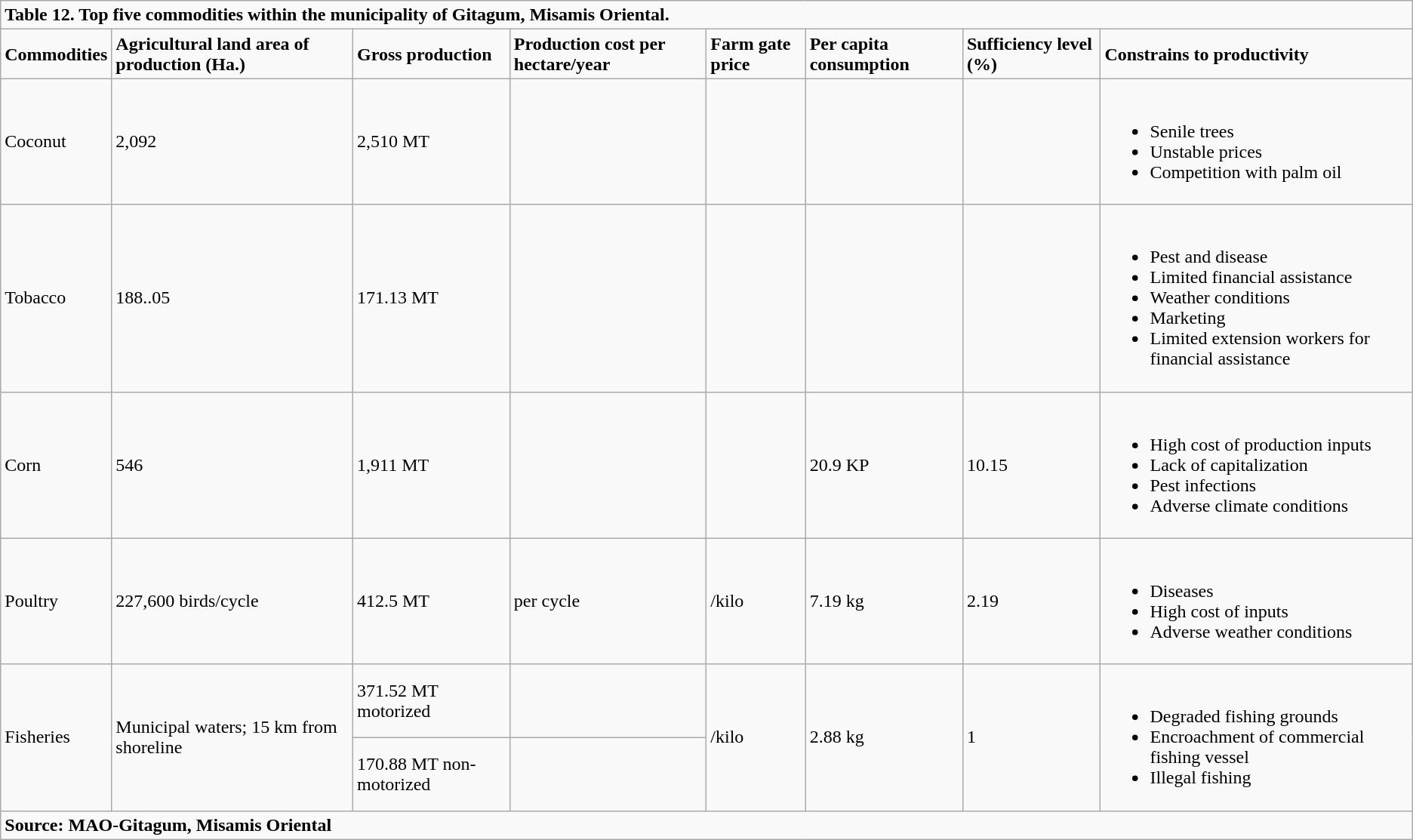<table class="wikitable">
<tr>
<td colspan="8"><strong>Table 12. Top five commodities within the municipality of Gitagum, Misamis Oriental.</strong></td>
</tr>
<tr>
<td><strong>Commodities</strong></td>
<td><strong>Agricultural land area of production (Ha.)</strong></td>
<td><strong>Gross production</strong></td>
<td><strong>Production cost per hectare/year</strong></td>
<td><strong>Farm gate price</strong></td>
<td><strong>Per capita consumption</strong></td>
<td><strong>Sufficiency level (%)</strong></td>
<td><strong>Constrains to productivity</strong></td>
</tr>
<tr>
<td>Coconut</td>
<td>2,092</td>
<td>2,510 MT</td>
<td></td>
<td></td>
<td></td>
<td></td>
<td><br><ul><li>Senile trees</li><li>Unstable prices</li><li>Competition with palm oil</li></ul></td>
</tr>
<tr>
<td>Tobacco</td>
<td>188..05</td>
<td>171.13 MT</td>
<td></td>
<td></td>
<td></td>
<td></td>
<td><br><ul><li>Pest and disease</li><li>Limited financial assistance</li><li>Weather conditions</li><li>Marketing</li><li>Limited extension workers for financial assistance</li></ul></td>
</tr>
<tr>
<td>Corn</td>
<td>546</td>
<td>1,911 MT</td>
<td></td>
<td></td>
<td>20.9 KP</td>
<td>10.15</td>
<td><br><ul><li>High cost of production inputs</li><li>Lack of capitalization</li><li>Pest infections</li><li>Adverse climate conditions</li></ul></td>
</tr>
<tr>
<td>Poultry</td>
<td>227,600 birds/cycle</td>
<td>412.5 MT</td>
<td> per cycle</td>
<td>/kilo</td>
<td>7.19 kg</td>
<td>2.19</td>
<td><br><ul><li>Diseases</li><li>High cost of inputs</li><li>Adverse weather conditions</li></ul></td>
</tr>
<tr>
<td rowspan="2">Fisheries</td>
<td rowspan="2">Municipal waters; 15 km from shoreline</td>
<td>371.52 MT motorized</td>
<td></td>
<td rowspan="2">/kilo</td>
<td rowspan="2">2.88 kg</td>
<td rowspan="2">1</td>
<td rowspan="2"><br><ul><li>Degraded fishing grounds</li><li>Encroachment of commercial fishing vessel</li><li>Illegal fishing</li></ul></td>
</tr>
<tr>
<td>170.88 MT non-motorized</td>
<td></td>
</tr>
<tr>
<td colspan="8"><strong>Source:  MAO-Gitagum, Misamis Oriental</strong></td>
</tr>
</table>
